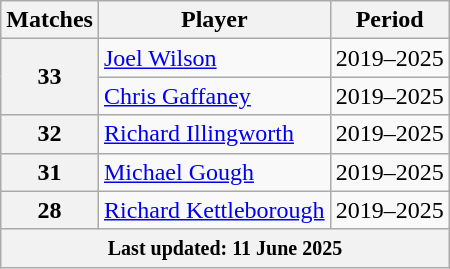<table class="wikitable sortable">
<tr>
<th>Matches</th>
<th>Player</th>
<th>Period</th>
</tr>
<tr>
<th rowspan=2>33</th>
<td> <a href='#'>Joel Wilson</a></td>
<td>2019–2025</td>
</tr>
<tr>
<td> <a href='#'>Chris Gaffaney</a></td>
<td>2019–2025</td>
</tr>
<tr>
<th>32</th>
<td> <a href='#'>Richard Illingworth</a></td>
<td>2019–2025</td>
</tr>
<tr>
<th>31</th>
<td> <a href='#'>Michael Gough</a></td>
<td>2019–2025</td>
</tr>
<tr>
<th>28</th>
<td> <a href='#'>Richard Kettleborough</a></td>
<td>2019–2025</td>
</tr>
<tr>
<th colspan="5"><small>Last updated: 11 June 2025</small></th>
</tr>
</table>
